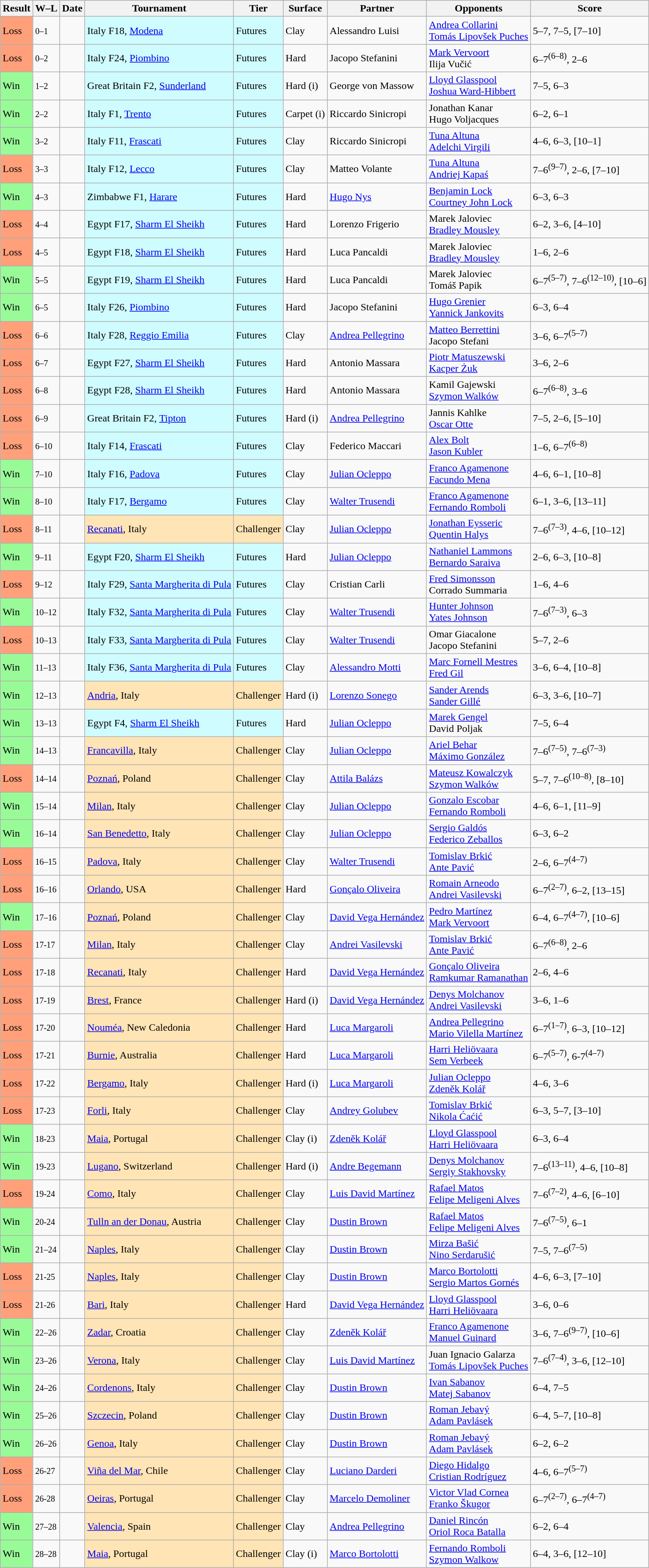<table class="sortable wikitable">
<tr>
<th>Result</th>
<th class="unsortable">W–L</th>
<th>Date</th>
<th>Tournament</th>
<th>Tier</th>
<th>Surface</th>
<th>Partner</th>
<th>Opponents</th>
<th class="unsortable">Score</th>
</tr>
<tr>
<td bgcolor=FFA07A>Loss</td>
<td><small>0–1</small></td>
<td></td>
<td style="background:#cffcff;">Italy F18, <a href='#'>Modena</a></td>
<td style="background:#cffcff;">Futures</td>
<td>Clay</td>
<td> Alessandro Luisi</td>
<td> <a href='#'>Andrea Collarini</a><br> <a href='#'>Tomás Lipovšek Puches</a></td>
<td>5–7, 7–5, [7–10]</td>
</tr>
<tr>
<td bgcolor=FFA07A>Loss</td>
<td><small>0–2</small></td>
<td></td>
<td style="background:#cffcff;">Italy F24, <a href='#'>Piombino</a></td>
<td style="background:#cffcff;">Futures</td>
<td>Hard</td>
<td> Jacopo Stefanini</td>
<td> <a href='#'>Mark Vervoort</a><br> Ilija Vučić</td>
<td>6–7<sup>(6–8)</sup>, 2–6</td>
</tr>
<tr>
<td bgcolor=98FB98>Win</td>
<td><small>1–2</small></td>
<td></td>
<td style="background:#cffcff;">Great Britain F2, <a href='#'>Sunderland</a></td>
<td style="background:#cffcff;">Futures</td>
<td>Hard (i)</td>
<td> George von Massow</td>
<td> <a href='#'>Lloyd Glasspool</a><br> <a href='#'>Joshua Ward-Hibbert</a></td>
<td>7–5, 6–3</td>
</tr>
<tr>
<td bgcolor=98FB98>Win</td>
<td><small>2–2</small></td>
<td></td>
<td style="background:#cffcff;">Italy F1, <a href='#'>Trento</a></td>
<td style="background:#cffcff;">Futures</td>
<td>Carpet (i)</td>
<td> Riccardo Sinicropi</td>
<td> Jonathan Kanar<br> Hugo Voljacques</td>
<td>6–2, 6–1</td>
</tr>
<tr>
<td bgcolor=98FB98>Win</td>
<td><small>3–2</small></td>
<td></td>
<td style="background:#cffcff;">Italy F11, <a href='#'>Frascati</a></td>
<td style="background:#cffcff;">Futures</td>
<td>Clay</td>
<td> Riccardo Sinicropi</td>
<td> <a href='#'>Tuna Altuna</a><br> <a href='#'>Adelchi Virgili</a></td>
<td>4–6, 6–3, [10–1]</td>
</tr>
<tr>
<td bgcolor=FFA07A>Loss</td>
<td><small>3–3</small></td>
<td></td>
<td style="background:#cffcff;">Italy F12, <a href='#'>Lecco</a></td>
<td style="background:#cffcff;">Futures</td>
<td>Clay</td>
<td> Matteo Volante</td>
<td> <a href='#'>Tuna Altuna</a><br> <a href='#'>Andriej Kapaś</a></td>
<td>7–6<sup>(9–7)</sup>, 2–6, [7–10]</td>
</tr>
<tr>
<td bgcolor=98FB98>Win</td>
<td><small>4–3</small></td>
<td></td>
<td style="background:#cffcff;">Zimbabwe F1, <a href='#'>Harare</a></td>
<td style="background:#cffcff;">Futures</td>
<td>Hard</td>
<td> <a href='#'>Hugo Nys</a></td>
<td> <a href='#'>Benjamin Lock</a><br> <a href='#'>Courtney John Lock</a></td>
<td>6–3, 6–3</td>
</tr>
<tr>
<td bgcolor=FFA07A>Loss</td>
<td><small>4–4</small></td>
<td></td>
<td style="background:#cffcff;">Egypt F17, <a href='#'>Sharm El Sheikh</a></td>
<td style="background:#cffcff;">Futures</td>
<td>Hard</td>
<td> Lorenzo Frigerio</td>
<td> Marek Jaloviec<br> <a href='#'>Bradley Mousley</a></td>
<td>6–2, 3–6, [4–10]</td>
</tr>
<tr>
<td bgcolor=FFA07A>Loss</td>
<td><small>4–5</small></td>
<td></td>
<td style="background:#cffcff;">Egypt F18, <a href='#'>Sharm El Sheikh</a></td>
<td style="background:#cffcff;">Futures</td>
<td>Hard</td>
<td> Luca Pancaldi</td>
<td> Marek Jaloviec<br> <a href='#'>Bradley Mousley</a></td>
<td>1–6, 2–6</td>
</tr>
<tr>
<td bgcolor=98FB98>Win</td>
<td><small>5–5</small></td>
<td></td>
<td style="background:#cffcff;">Egypt F19, <a href='#'>Sharm El Sheikh</a></td>
<td style="background:#cffcff;">Futures</td>
<td>Hard</td>
<td> Luca Pancaldi</td>
<td> Marek Jaloviec<br> Tomáš Papik</td>
<td>6–7<sup>(5–7)</sup>, 7–6<sup>(12–10)</sup>, [10–6]</td>
</tr>
<tr>
<td bgcolor=98FB98>Win</td>
<td><small>6–5</small></td>
<td></td>
<td style="background:#cffcff;">Italy F26, <a href='#'>Piombino</a></td>
<td style="background:#cffcff;">Futures</td>
<td>Hard</td>
<td> Jacopo Stefanini</td>
<td> <a href='#'>Hugo Grenier</a><br> <a href='#'>Yannick Jankovits</a></td>
<td>6–3, 6–4</td>
</tr>
<tr>
<td bgcolor=FFA07A>Loss</td>
<td><small>6–6</small></td>
<td></td>
<td style="background:#cffcff;">Italy F28, <a href='#'>Reggio Emilia</a></td>
<td style="background:#cffcff;">Futures</td>
<td>Clay</td>
<td> <a href='#'>Andrea Pellegrino</a></td>
<td> <a href='#'>Matteo Berrettini</a><br> Jacopo Stefani</td>
<td>3–6, 6–7<sup>(5–7)</sup></td>
</tr>
<tr>
<td bgcolor=FFA07A>Loss</td>
<td><small>6–7</small></td>
<td></td>
<td style="background:#cffcff;">Egypt F27, <a href='#'>Sharm El Sheikh</a></td>
<td style="background:#cffcff;">Futures</td>
<td>Hard</td>
<td> Antonio Massara</td>
<td> <a href='#'>Piotr Matuszewski</a><br> <a href='#'>Kacper Żuk</a></td>
<td>3–6, 2–6</td>
</tr>
<tr>
<td bgcolor=FFA07A>Loss</td>
<td><small>6–8</small></td>
<td></td>
<td style="background:#cffcff;">Egypt F28, <a href='#'>Sharm El Sheikh</a></td>
<td style="background:#cffcff;">Futures</td>
<td>Hard</td>
<td> Antonio Massara</td>
<td> Kamil Gajewski<br> <a href='#'>Szymon Walków</a></td>
<td>6–7<sup>(6–8)</sup>, 3–6</td>
</tr>
<tr>
<td bgcolor=FFA07A>Loss</td>
<td><small>6–9</small></td>
<td></td>
<td style="background:#cffcff;">Great Britain F2, <a href='#'>Tipton</a></td>
<td style="background:#cffcff;">Futures</td>
<td>Hard (i)</td>
<td> <a href='#'>Andrea Pellegrino</a></td>
<td> Jannis Kahlke<br> <a href='#'>Oscar Otte</a></td>
<td>7–5, 2–6, [5–10]</td>
</tr>
<tr>
<td bgcolor=FFA07A>Loss</td>
<td><small>6–10</small></td>
<td></td>
<td style="background:#cffcff;">Italy F14, <a href='#'>Frascati</a></td>
<td style="background:#cffcff;">Futures</td>
<td>Clay</td>
<td> Federico Maccari</td>
<td> <a href='#'>Alex Bolt</a><br> <a href='#'>Jason Kubler</a></td>
<td>1–6, 6–7<sup>(6–8)</sup></td>
</tr>
<tr>
<td bgcolor=98FB98>Win</td>
<td><small>7–10</small></td>
<td></td>
<td style="background:#cffcff;">Italy F16, <a href='#'>Padova</a></td>
<td style="background:#cffcff;">Futures</td>
<td>Clay</td>
<td> <a href='#'>Julian Ocleppo</a></td>
<td> <a href='#'>Franco Agamenone</a><br> <a href='#'>Facundo Mena</a></td>
<td>4–6, 6–1, [10–8]</td>
</tr>
<tr>
<td bgcolor=98FB98>Win</td>
<td><small>8–10</small></td>
<td></td>
<td style="background:#cffcff;">Italy F17, <a href='#'>Bergamo</a></td>
<td style="background:#cffcff;">Futures</td>
<td>Clay</td>
<td> <a href='#'>Walter Trusendi</a></td>
<td> <a href='#'>Franco Agamenone</a><br> <a href='#'>Fernando Romboli</a></td>
<td>6–1, 3–6, [13–11]</td>
</tr>
<tr>
<td bgcolor=ffa07a>Loss</td>
<td><small>8–11</small></td>
<td><a href='#'></a></td>
<td style="background:moccasin;"><a href='#'>Recanati</a>, Italy</td>
<td style="background:moccasin;">Challenger</td>
<td>Clay</td>
<td> <a href='#'>Julian Ocleppo</a></td>
<td> <a href='#'>Jonathan Eysseric</a> <br>  <a href='#'>Quentin Halys</a></td>
<td>7–6<sup>(7–3)</sup>, 4–6, [10–12]</td>
</tr>
<tr>
<td bgcolor=98fb98>Win</td>
<td><small>9–11</small></td>
<td></td>
<td style="background:#cffcff;">Egypt F20, <a href='#'>Sharm El Sheikh</a></td>
<td style="background:#cffcff;">Futures</td>
<td>Hard</td>
<td> <a href='#'>Julian Ocleppo</a></td>
<td> <a href='#'>Nathaniel Lammons</a><br> <a href='#'>Bernardo Saraiva</a></td>
<td>2–6, 6–3, [10–8]</td>
</tr>
<tr>
<td bgcolor=ffa07a>Loss</td>
<td><small>9–12</small></td>
<td></td>
<td style="background:#cffcff;">Italy F29, <a href='#'>Santa Margherita di Pula</a></td>
<td style="background:#cffcff;">Futures</td>
<td>Clay</td>
<td> Cristian Carli</td>
<td> <a href='#'>Fred Simonsson</a><br> Corrado Summaria</td>
<td>1–6, 4–6</td>
</tr>
<tr>
<td bgcolor=98fb98>Win</td>
<td><small>10–12</small></td>
<td></td>
<td style="background:#cffcff;">Italy F32, <a href='#'>Santa Margherita di Pula</a></td>
<td style="background:#cffcff;">Futures</td>
<td>Clay</td>
<td> <a href='#'>Walter Trusendi</a></td>
<td> <a href='#'>Hunter Johnson</a><br> <a href='#'>Yates Johnson</a></td>
<td>7–6<sup>(7–3)</sup>, 6–3</td>
</tr>
<tr>
<td bgcolor=ffa07a>Loss</td>
<td><small>10–13</small></td>
<td></td>
<td style="background:#cffcff;">Italy F33, <a href='#'>Santa Margherita di Pula</a></td>
<td style="background:#cffcff;">Futures</td>
<td>Clay</td>
<td> <a href='#'>Walter Trusendi</a></td>
<td> Omar Giacalone<br> Jacopo Stefanini</td>
<td>5–7, 2–6</td>
</tr>
<tr>
<td bgcolor=98fb98>Win</td>
<td><small>11–13</small></td>
<td></td>
<td style="background:#cffcff;">Italy F36, <a href='#'>Santa Margherita di Pula</a></td>
<td style="background:#cffcff;">Futures</td>
<td>Clay</td>
<td> <a href='#'>Alessandro Motti</a></td>
<td> <a href='#'>Marc Fornell Mestres</a><br> <a href='#'>Fred Gil</a></td>
<td>3–6, 6–4, [10–8]</td>
</tr>
<tr>
<td bgcolor=98fb98>Win</td>
<td><small>12–13</small></td>
<td><a href='#'></a></td>
<td style="background:moccasin;"><a href='#'>Andria</a>, Italy</td>
<td style="background:moccasin;">Challenger</td>
<td>Hard (i)</td>
<td> <a href='#'>Lorenzo Sonego</a></td>
<td> <a href='#'>Sander Arends</a><br> <a href='#'>Sander Gillé</a></td>
<td>6–3, 3–6, [10–7]</td>
</tr>
<tr>
<td bgcolor=98fb98>Win</td>
<td><small>13–13</small></td>
<td></td>
<td style="background:#cffcff;">Egypt F4, <a href='#'>Sharm El Sheikh</a></td>
<td style="background:#cffcff;">Futures</td>
<td>Hard</td>
<td> <a href='#'>Julian Ocleppo</a></td>
<td> <a href='#'>Marek Gengel</a><br> David Poljak</td>
<td>7–5, 6–4</td>
</tr>
<tr>
<td bgcolor=98fb98>Win</td>
<td><small>14–13</small></td>
<td><a href='#'></a></td>
<td style="background:moccasin;"><a href='#'>Francavilla</a>, Italy</td>
<td style="background:moccasin;">Challenger</td>
<td>Clay</td>
<td> <a href='#'>Julian Ocleppo</a></td>
<td> <a href='#'>Ariel Behar</a><br> <a href='#'>Máximo González</a></td>
<td>7–6<sup>(7–5)</sup>, 7–6<sup>(7–3)</sup></td>
</tr>
<tr>
<td bgcolor=ffa07a>Loss</td>
<td><small>14–14</small></td>
<td><a href='#'></a></td>
<td style="background:moccasin;"><a href='#'>Poznań</a>, Poland</td>
<td style="background:moccasin;">Challenger</td>
<td>Clay</td>
<td> <a href='#'>Attila Balázs</a></td>
<td> <a href='#'>Mateusz Kowalczyk</a><br> <a href='#'>Szymon Walków</a></td>
<td>5–7, 7–6<sup>(10–8)</sup>, [8–10]</td>
</tr>
<tr>
<td bgcolor=98fb98>Win</td>
<td><small>15–14</small></td>
<td><a href='#'></a></td>
<td style="background:moccasin;"><a href='#'>Milan</a>, Italy</td>
<td style="background:moccasin;">Challenger</td>
<td>Clay</td>
<td> <a href='#'>Julian Ocleppo</a></td>
<td> <a href='#'>Gonzalo Escobar</a><br> <a href='#'>Fernando Romboli</a></td>
<td>4–6, 6–1, [11–9]</td>
</tr>
<tr>
<td bgcolor=98fb98>Win</td>
<td><small>16–14</small></td>
<td><a href='#'></a></td>
<td style="background:moccasin;"><a href='#'>San Benedetto</a>, Italy</td>
<td style="background:moccasin;">Challenger</td>
<td>Clay</td>
<td> <a href='#'>Julian Ocleppo</a></td>
<td> <a href='#'>Sergio Galdós</a><br> <a href='#'>Federico Zeballos</a></td>
<td>6–3, 6–2</td>
</tr>
<tr>
<td bgcolor=ffa07a>Loss</td>
<td><small>16–15</small></td>
<td><a href='#'></a></td>
<td style="background:moccasin;"><a href='#'>Padova</a>, Italy</td>
<td style="background:moccasin;">Challenger</td>
<td>Clay</td>
<td> <a href='#'>Walter Trusendi</a></td>
<td> <a href='#'>Tomislav Brkić</a><br> <a href='#'>Ante Pavić</a></td>
<td>2–6, 6–7<sup>(4–7)</sup></td>
</tr>
<tr>
<td bgcolor=ffa07a>Loss</td>
<td><small>16–16</small></td>
<td><a href='#'></a></td>
<td style="background:moccasin;"><a href='#'>Orlando</a>, USA</td>
<td style="background:moccasin;">Challenger</td>
<td>Hard</td>
<td> <a href='#'>Gonçalo Oliveira</a></td>
<td> <a href='#'>Romain Arneodo</a><br> <a href='#'>Andrei Vasilevski</a></td>
<td>6–7<sup>(2–7)</sup>, 6–2, [13–15]</td>
</tr>
<tr>
<td bgcolor=98fb98>Win</td>
<td><small>17–16</small></td>
<td><a href='#'></a></td>
<td style="background:moccasin;"><a href='#'>Poznań</a>, Poland</td>
<td style="background:moccasin;">Challenger</td>
<td>Clay</td>
<td> <a href='#'>David Vega Hernández</a></td>
<td> <a href='#'>Pedro Martínez</a><br> <a href='#'>Mark Vervoort</a></td>
<td>6–4, 6–7<sup>(4–7)</sup>, [10–6]</td>
</tr>
<tr>
<td bgcolor=ffa07a>Loss</td>
<td><small>17-17</small></td>
<td><a href='#'></a></td>
<td style="background:moccasin;"><a href='#'>Milan</a>, Italy</td>
<td style="background:moccasin;">Challenger</td>
<td>Clay</td>
<td> <a href='#'>Andrei Vasilevski</a></td>
<td> <a href='#'>Tomislav Brkić</a><br> <a href='#'>Ante Pavić</a></td>
<td>6–7<sup>(6–8)</sup>, 2–6</td>
</tr>
<tr>
<td bgcolor=ffa07a>Loss</td>
<td><small>17-18</small></td>
<td><a href='#'></a></td>
<td style="background:moccasin;"><a href='#'>Recanati</a>, Italy</td>
<td style="background:moccasin;">Challenger</td>
<td>Hard</td>
<td> <a href='#'>David Vega Hernández</a></td>
<td> <a href='#'>Gonçalo Oliveira</a><br> <a href='#'>Ramkumar Ramanathan</a></td>
<td>2–6, 4–6</td>
</tr>
<tr>
<td bgcolor=ffa07a>Loss</td>
<td><small>17-19</small></td>
<td><a href='#'></a></td>
<td style="background:moccasin;"><a href='#'>Brest</a>, France</td>
<td style="background:moccasin;">Challenger</td>
<td>Hard (i)</td>
<td> <a href='#'>David Vega Hernández</a></td>
<td> <a href='#'>Denys Molchanov</a><br> <a href='#'>Andrei Vasilevski</a></td>
<td>3–6, 1–6</td>
</tr>
<tr>
<td bgcolor=ffa07a>Loss</td>
<td><small>17-20</small></td>
<td><a href='#'></a></td>
<td style="background:moccasin;"><a href='#'>Nouméa</a>, New Caledonia</td>
<td style="background:moccasin;">Challenger</td>
<td>Hard</td>
<td> <a href='#'>Luca Margaroli</a></td>
<td> <a href='#'>Andrea Pellegrino</a><br> <a href='#'>Mario Vilella Martínez</a></td>
<td>6–7<sup>(1–7)</sup>, 6–3, [10–12]</td>
</tr>
<tr>
<td bgcolor=FFA07A>Loss</td>
<td><small>17-21</small></td>
<td><a href='#'></a></td>
<td style="background:moccasin;"><a href='#'>Burnie</a>, Australia</td>
<td style="background:moccasin;">Challenger</td>
<td>Hard</td>
<td> <a href='#'>Luca Margaroli</a></td>
<td> <a href='#'>Harri Heliövaara</a><br> <a href='#'>Sem Verbeek</a></td>
<td>6–7<sup>(5–7)</sup>, 6-7<sup>(4–7)</sup></td>
</tr>
<tr>
<td bgcolor=FFA07A>Loss</td>
<td><small>17-22</small></td>
<td><a href='#'></a></td>
<td style="background:moccasin;"><a href='#'>Bergamo</a>, Italy</td>
<td style="background:moccasin;">Challenger</td>
<td>Hard (i)</td>
<td> <a href='#'>Luca Margaroli</a></td>
<td> <a href='#'>Julian Ocleppo</a><br> <a href='#'>Zdeněk Kolář</a></td>
<td>4–6, 3–6</td>
</tr>
<tr>
<td bgcolor=FFA07A>Loss</td>
<td><small>17-23</small></td>
<td><a href='#'></a></td>
<td style="background:moccasin;"><a href='#'>Forli</a>, Italy</td>
<td style="background:moccasin;">Challenger</td>
<td>Clay</td>
<td> <a href='#'>Andrey Golubev</a></td>
<td> <a href='#'>Tomislav Brkić</a><br> <a href='#'>Nikola Ćaćić</a></td>
<td>6–3, 5–7, [3–10]</td>
</tr>
<tr>
<td bgcolor=98fb98>Win</td>
<td><small>18-23</small></td>
<td><a href='#'></a></td>
<td style="background:moccasin;"><a href='#'>Maia</a>, Portugal</td>
<td style="background:moccasin;">Challenger</td>
<td>Clay (i)</td>
<td> <a href='#'>Zdeněk Kolář</a></td>
<td> <a href='#'>Lloyd Glasspool</a><br> <a href='#'>Harri Heliövaara</a></td>
<td>6–3, 6–4</td>
</tr>
<tr>
<td bgcolor=98fb98>Win</td>
<td><small>19-23</small></td>
<td><a href='#'></a></td>
<td style="background:moccasin;"><a href='#'>Lugano</a>, Switzerland</td>
<td style="background:moccasin;">Challenger</td>
<td>Hard (i)</td>
<td> <a href='#'>Andre Begemann</a></td>
<td> <a href='#'>Denys Molchanov</a><br> <a href='#'>Sergiy Stakhovsky</a></td>
<td>7–6<sup>(13–11)</sup>, 4–6, [10–8]</td>
</tr>
<tr>
<td bgcolor=FFA07A>Loss</td>
<td><small>19-24</small></td>
<td><a href='#'></a></td>
<td style="background:moccasin;"><a href='#'>Como</a>, Italy</td>
<td style="background:moccasin;">Challenger</td>
<td>Clay</td>
<td> <a href='#'>Luis David Martínez</a></td>
<td> <a href='#'>Rafael Matos</a><br> <a href='#'>Felipe Meligeni Alves</a></td>
<td>7–6<sup>(7–2)</sup>, 4–6, [6–10]</td>
</tr>
<tr>
<td bgcolor=98FB98>Win</td>
<td><small>20-24</small></td>
<td><a href='#'></a></td>
<td style="background:moccasin;"><a href='#'>Tulln an der Donau</a>, Austria</td>
<td style="background:moccasin;">Challenger</td>
<td>Clay</td>
<td> <a href='#'>Dustin Brown</a></td>
<td> <a href='#'>Rafael Matos</a><br> <a href='#'>Felipe Meligeni Alves</a></td>
<td>7–6<sup>(7–5)</sup>, 6–1</td>
</tr>
<tr>
<td bgcolor=98FB98>Win</td>
<td><small>21–24</small></td>
<td><a href='#'></a></td>
<td bgcolor=FFE4B5><a href='#'>Naples</a>, Italy</td>
<td bgcolor=moccasin>Challenger</td>
<td>Clay</td>
<td> <a href='#'>Dustin Brown</a></td>
<td> <a href='#'>Mirza Bašić</a><br> <a href='#'>Nino Serdarušić</a></td>
<td>7–5, 7–6<sup>(7–5)</sup></td>
</tr>
<tr>
<td bgcolor=FFA07A>Loss</td>
<td><small>21-25</small></td>
<td><a href='#'></a></td>
<td style="background:moccasin;"><a href='#'>Naples</a>, Italy</td>
<td style="background:moccasin;">Challenger</td>
<td>Clay</td>
<td> <a href='#'>Dustin Brown</a></td>
<td> <a href='#'>Marco Bortolotti</a><br> <a href='#'>Sergio Martos Gornés</a></td>
<td>4–6, 6–3, [7–10]</td>
</tr>
<tr>
<td bgcolor=FFA07A>Loss</td>
<td><small>21-26</small></td>
<td><a href='#'></a></td>
<td style="background:moccasin;"><a href='#'>Bari</a>, Italy</td>
<td style="background:moccasin;">Challenger</td>
<td>Hard</td>
<td> <a href='#'>David Vega Hernández</a></td>
<td> <a href='#'>Lloyd Glasspool</a><br> <a href='#'>Harri Heliövaara</a></td>
<td>3–6, 0–6</td>
</tr>
<tr>
<td bgcolor=98FB98>Win</td>
<td><small>22–26</small></td>
<td><a href='#'></a></td>
<td bgcolor=FFE4B5><a href='#'>Zadar</a>, Croatia</td>
<td bgcolor=moccasin>Challenger</td>
<td>Clay</td>
<td> <a href='#'>Zdeněk Kolář</a></td>
<td> <a href='#'>Franco Agamenone</a><br> <a href='#'>Manuel Guinard</a></td>
<td>3–6, 7–6<sup>(9–7)</sup>, [10–6]</td>
</tr>
<tr>
<td bgcolor=98FB98>Win</td>
<td><small>23–26</small></td>
<td><a href='#'></a></td>
<td bgcolor=FFE4B5><a href='#'>Verona</a>, Italy</td>
<td bgcolor=moccasin>Challenger</td>
<td>Clay</td>
<td> <a href='#'>Luis David Martínez</a></td>
<td> Juan Ignacio Galarza<br> <a href='#'>Tomás Lipovšek Puches</a></td>
<td>7–6<sup>(7–4)</sup>, 3–6, [12–10]</td>
</tr>
<tr>
<td bgcolor=98FB98>Win</td>
<td><small>24–26</small></td>
<td><a href='#'></a></td>
<td bgcolor=FFE4B5><a href='#'>Cordenons</a>, Italy</td>
<td bgcolor=moccasin>Challenger</td>
<td>Clay</td>
<td> <a href='#'>Dustin Brown</a></td>
<td> <a href='#'>Ivan Sabanov</a><br> <a href='#'>Matej Sabanov</a></td>
<td>6–4, 7–5</td>
</tr>
<tr>
<td bgcolor=98FB98>Win</td>
<td><small>25–26</small></td>
<td><a href='#'></a></td>
<td bgcolor=FFE4B5><a href='#'>Szczecin</a>, Poland</td>
<td bgcolor=moccasin>Challenger</td>
<td>Clay</td>
<td> <a href='#'>Dustin Brown</a></td>
<td> <a href='#'>Roman Jebavý</a><br> <a href='#'>Adam Pavlásek</a></td>
<td>6–4, 5–7, [10–8]</td>
</tr>
<tr>
<td bgcolor=98FB98>Win</td>
<td><small>26–26</small></td>
<td><a href='#'></a></td>
<td bgcolor=FFE4B5><a href='#'>Genoa</a>, Italy</td>
<td bgcolor=moccasin>Challenger</td>
<td>Clay</td>
<td> <a href='#'>Dustin Brown</a></td>
<td> <a href='#'>Roman Jebavý</a><br> <a href='#'>Adam Pavlásek</a></td>
<td>6–2, 6–2</td>
</tr>
<tr>
<td bgcolor=FFA07A>Loss</td>
<td><small>26-27</small></td>
<td><a href='#'></a></td>
<td style="background:moccasin;"><a href='#'>Viña del Mar</a>, Chile</td>
<td style="background:moccasin;">Challenger</td>
<td>Clay</td>
<td> <a href='#'>Luciano Darderi</a></td>
<td> <a href='#'>Diego Hidalgo</a><br> <a href='#'>Cristian Rodríguez</a></td>
<td>4–6, 6–7<sup>(5–7)</sup></td>
</tr>
<tr>
<td bgcolor=FFA07A>Loss</td>
<td><small>26-28</small></td>
<td><a href='#'></a></td>
<td style="background:moccasin;"><a href='#'>Oeiras</a>, Portugal</td>
<td style="background:moccasin;">Challenger</td>
<td>Clay</td>
<td> <a href='#'>Marcelo Demoliner</a></td>
<td> <a href='#'>Victor Vlad Cornea</a><br> <a href='#'>Franko Škugor</a></td>
<td>6–7<sup>(2–7)</sup>, 6–7<sup>(4–7)</sup></td>
</tr>
<tr>
<td style="background:#98FB98;">Win</td>
<td><small>27–28</small></td>
<td><a href='#'></a></td>
<td style="background:moccasin;"><a href='#'>Valencia</a>, Spain</td>
<td style="background:moccasin;">Challenger</td>
<td>Clay</td>
<td> <a href='#'>Andrea Pellegrino</a></td>
<td> <a href='#'>Daniel Rincón</a><br> <a href='#'>Oriol Roca Batalla</a></td>
<td>6–2, 6–4</td>
</tr>
<tr>
<td bgcolor=98FB98>Win</td>
<td><small>28–28</small></td>
<td><a href='#'></a></td>
<td style="background:moccasin;"><a href='#'>Maia</a>, Portugal</td>
<td style="background:moccasin;">Challenger</td>
<td>Clay (i)</td>
<td> <a href='#'>Marco Bortolotti</a></td>
<td> <a href='#'>Fernando Romboli</a><br> <a href='#'>Szymon Walkow</a></td>
<td>6–4, 3–6, [12–10]</td>
</tr>
</table>
